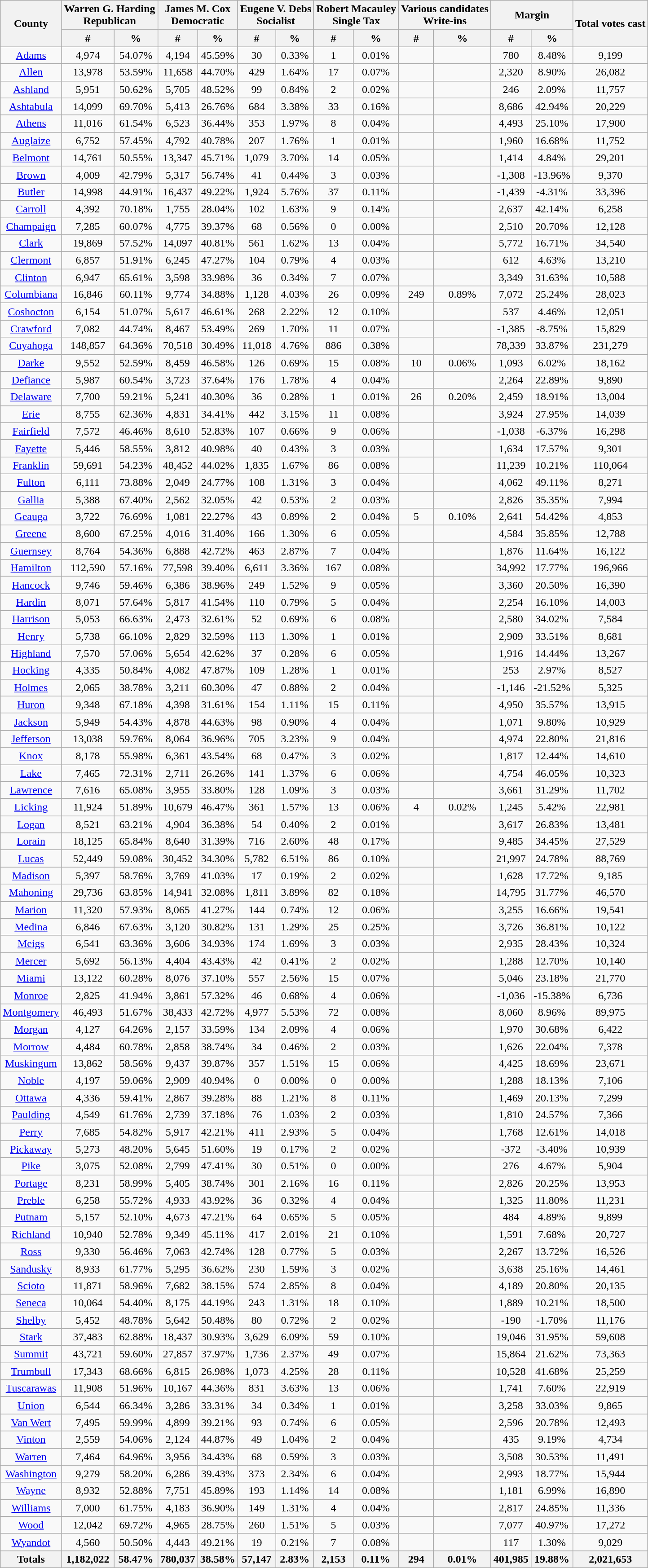<table class="wikitable sortable" style="text-align:center">
<tr>
<th colspan="1" rowspan="2">County</th>
<th style="text-align:center;" colspan="2">Warren G. Harding<br>Republican</th>
<th style="text-align:center;" colspan="2">James M. Cox<br>Democratic</th>
<th style="text-align:center;" colspan="2">Eugene V. Debs<br>Socialist</th>
<th style="text-align:center;" colspan="2">Robert Macauley<br>Single Tax</th>
<th style="text-align:center;" colspan="2">Various candidates<br>Write-ins</th>
<th style="text-align:center;" colspan="2">Margin</th>
<th colspan="1" rowspan="2" style="text-align:center;">Total votes cast</th>
</tr>
<tr>
<th style="text-align:center;" data-sort-type="number">#</th>
<th style="text-align:center;" data-sort-type="number">%</th>
<th style="text-align:center;" data-sort-type="number">#</th>
<th style="text-align:center;" data-sort-type="number">%</th>
<th style="text-align:center;" data-sort-type="number">#</th>
<th style="text-align:center;" data-sort-type="number">%</th>
<th style="text-align:center;" data-sort-type="number">#</th>
<th style="text-align:center;" data-sort-type="number">%</th>
<th style="text-align:center;" data-sort-type="number">#</th>
<th style="text-align:center;" data-sort-type="number">%</th>
<th style="text-align:center;" data-sort-type="number">#</th>
<th style="text-align:center;" data-sort-type="number">%</th>
</tr>
<tr style="text-align:center;">
<td><a href='#'>Adams</a></td>
<td>4,974</td>
<td>54.07%</td>
<td>4,194</td>
<td>45.59%</td>
<td>30</td>
<td>0.33%</td>
<td>1</td>
<td>0.01%</td>
<td></td>
<td></td>
<td>780</td>
<td>8.48%</td>
<td>9,199</td>
</tr>
<tr style="text-align:center;">
<td><a href='#'>Allen</a></td>
<td>13,978</td>
<td>53.59%</td>
<td>11,658</td>
<td>44.70%</td>
<td>429</td>
<td>1.64%</td>
<td>17</td>
<td>0.07%</td>
<td></td>
<td></td>
<td>2,320</td>
<td>8.90%</td>
<td>26,082</td>
</tr>
<tr style="text-align:center;">
<td><a href='#'>Ashland</a></td>
<td>5,951</td>
<td>50.62%</td>
<td>5,705</td>
<td>48.52%</td>
<td>99</td>
<td>0.84%</td>
<td>2</td>
<td>0.02%</td>
<td></td>
<td></td>
<td>246</td>
<td>2.09%</td>
<td>11,757</td>
</tr>
<tr style="text-align:center;">
<td><a href='#'>Ashtabula</a></td>
<td>14,099</td>
<td>69.70%</td>
<td>5,413</td>
<td>26.76%</td>
<td>684</td>
<td>3.38%</td>
<td>33</td>
<td>0.16%</td>
<td></td>
<td></td>
<td>8,686</td>
<td>42.94%</td>
<td>20,229</td>
</tr>
<tr style="text-align:center;">
<td><a href='#'>Athens</a></td>
<td>11,016</td>
<td>61.54%</td>
<td>6,523</td>
<td>36.44%</td>
<td>353</td>
<td>1.97%</td>
<td>8</td>
<td>0.04%</td>
<td></td>
<td></td>
<td>4,493</td>
<td>25.10%</td>
<td>17,900</td>
</tr>
<tr style="text-align:center;">
<td><a href='#'>Auglaize</a></td>
<td>6,752</td>
<td>57.45%</td>
<td>4,792</td>
<td>40.78%</td>
<td>207</td>
<td>1.76%</td>
<td>1</td>
<td>0.01%</td>
<td></td>
<td></td>
<td>1,960</td>
<td>16.68%</td>
<td>11,752</td>
</tr>
<tr style="text-align:center;">
<td><a href='#'>Belmont</a></td>
<td>14,761</td>
<td>50.55%</td>
<td>13,347</td>
<td>45.71%</td>
<td>1,079</td>
<td>3.70%</td>
<td>14</td>
<td>0.05%</td>
<td></td>
<td></td>
<td>1,414</td>
<td>4.84%</td>
<td>29,201</td>
</tr>
<tr style="text-align:center;">
<td><a href='#'>Brown</a></td>
<td>4,009</td>
<td>42.79%</td>
<td>5,317</td>
<td>56.74%</td>
<td>41</td>
<td>0.44%</td>
<td>3</td>
<td>0.03%</td>
<td></td>
<td></td>
<td>-1,308</td>
<td>-13.96%</td>
<td>9,370</td>
</tr>
<tr style="text-align:center;">
<td><a href='#'>Butler</a></td>
<td>14,998</td>
<td>44.91%</td>
<td>16,437</td>
<td>49.22%</td>
<td>1,924</td>
<td>5.76%</td>
<td>37</td>
<td>0.11%</td>
<td></td>
<td></td>
<td>-1,439</td>
<td>-4.31%</td>
<td>33,396</td>
</tr>
<tr style="text-align:center;">
<td><a href='#'>Carroll</a></td>
<td>4,392</td>
<td>70.18%</td>
<td>1,755</td>
<td>28.04%</td>
<td>102</td>
<td>1.63%</td>
<td>9</td>
<td>0.14%</td>
<td></td>
<td></td>
<td>2,637</td>
<td>42.14%</td>
<td>6,258</td>
</tr>
<tr style="text-align:center;">
<td><a href='#'>Champaign</a></td>
<td>7,285</td>
<td>60.07%</td>
<td>4,775</td>
<td>39.37%</td>
<td>68</td>
<td>0.56%</td>
<td>0</td>
<td>0.00%</td>
<td></td>
<td></td>
<td>2,510</td>
<td>20.70%</td>
<td>12,128</td>
</tr>
<tr style="text-align:center;">
<td><a href='#'>Clark</a></td>
<td>19,869</td>
<td>57.52%</td>
<td>14,097</td>
<td>40.81%</td>
<td>561</td>
<td>1.62%</td>
<td>13</td>
<td>0.04%</td>
<td></td>
<td></td>
<td>5,772</td>
<td>16.71%</td>
<td>34,540</td>
</tr>
<tr style="text-align:center;">
<td><a href='#'>Clermont</a></td>
<td>6,857</td>
<td>51.91%</td>
<td>6,245</td>
<td>47.27%</td>
<td>104</td>
<td>0.79%</td>
<td>4</td>
<td>0.03%</td>
<td></td>
<td></td>
<td>612</td>
<td>4.63%</td>
<td>13,210</td>
</tr>
<tr style="text-align:center;">
<td><a href='#'>Clinton</a></td>
<td>6,947</td>
<td>65.61%</td>
<td>3,598</td>
<td>33.98%</td>
<td>36</td>
<td>0.34%</td>
<td>7</td>
<td>0.07%</td>
<td></td>
<td></td>
<td>3,349</td>
<td>31.63%</td>
<td>10,588</td>
</tr>
<tr style="text-align:center;">
<td><a href='#'>Columbiana</a></td>
<td>16,846</td>
<td>60.11%</td>
<td>9,774</td>
<td>34.88%</td>
<td>1,128</td>
<td>4.03%</td>
<td>26</td>
<td>0.09%</td>
<td>249</td>
<td>0.89%</td>
<td>7,072</td>
<td>25.24%</td>
<td>28,023</td>
</tr>
<tr style="text-align:center;">
<td><a href='#'>Coshocton</a></td>
<td>6,154</td>
<td>51.07%</td>
<td>5,617</td>
<td>46.61%</td>
<td>268</td>
<td>2.22%</td>
<td>12</td>
<td>0.10%</td>
<td></td>
<td></td>
<td>537</td>
<td>4.46%</td>
<td>12,051</td>
</tr>
<tr style="text-align:center;">
<td><a href='#'>Crawford</a></td>
<td>7,082</td>
<td>44.74%</td>
<td>8,467</td>
<td>53.49%</td>
<td>269</td>
<td>1.70%</td>
<td>11</td>
<td>0.07%</td>
<td></td>
<td></td>
<td>-1,385</td>
<td>-8.75%</td>
<td>15,829</td>
</tr>
<tr style="text-align:center;">
<td><a href='#'>Cuyahoga</a></td>
<td>148,857</td>
<td>64.36%</td>
<td>70,518</td>
<td>30.49%</td>
<td>11,018</td>
<td>4.76%</td>
<td>886</td>
<td>0.38%</td>
<td></td>
<td></td>
<td>78,339</td>
<td>33.87%</td>
<td>231,279</td>
</tr>
<tr style="text-align:center;">
<td><a href='#'>Darke</a></td>
<td>9,552</td>
<td>52.59%</td>
<td>8,459</td>
<td>46.58%</td>
<td>126</td>
<td>0.69%</td>
<td>15</td>
<td>0.08%</td>
<td>10</td>
<td>0.06%</td>
<td>1,093</td>
<td>6.02%</td>
<td>18,162</td>
</tr>
<tr style="text-align:center;">
<td><a href='#'>Defiance</a></td>
<td>5,987</td>
<td>60.54%</td>
<td>3,723</td>
<td>37.64%</td>
<td>176</td>
<td>1.78%</td>
<td>4</td>
<td>0.04%</td>
<td></td>
<td></td>
<td>2,264</td>
<td>22.89%</td>
<td>9,890</td>
</tr>
<tr style="text-align:center;">
<td><a href='#'>Delaware</a></td>
<td>7,700</td>
<td>59.21%</td>
<td>5,241</td>
<td>40.30%</td>
<td>36</td>
<td>0.28%</td>
<td>1</td>
<td>0.01%</td>
<td>26</td>
<td>0.20%</td>
<td>2,459</td>
<td>18.91%</td>
<td>13,004</td>
</tr>
<tr style="text-align:center;">
<td><a href='#'>Erie</a></td>
<td>8,755</td>
<td>62.36%</td>
<td>4,831</td>
<td>34.41%</td>
<td>442</td>
<td>3.15%</td>
<td>11</td>
<td>0.08%</td>
<td></td>
<td></td>
<td>3,924</td>
<td>27.95%</td>
<td>14,039</td>
</tr>
<tr style="text-align:center;">
<td><a href='#'>Fairfield</a></td>
<td>7,572</td>
<td>46.46%</td>
<td>8,610</td>
<td>52.83%</td>
<td>107</td>
<td>0.66%</td>
<td>9</td>
<td>0.06%</td>
<td></td>
<td></td>
<td>-1,038</td>
<td>-6.37%</td>
<td>16,298</td>
</tr>
<tr style="text-align:center;">
<td><a href='#'>Fayette</a></td>
<td>5,446</td>
<td>58.55%</td>
<td>3,812</td>
<td>40.98%</td>
<td>40</td>
<td>0.43%</td>
<td>3</td>
<td>0.03%</td>
<td></td>
<td></td>
<td>1,634</td>
<td>17.57%</td>
<td>9,301</td>
</tr>
<tr style="text-align:center;">
<td><a href='#'>Franklin</a></td>
<td>59,691</td>
<td>54.23%</td>
<td>48,452</td>
<td>44.02%</td>
<td>1,835</td>
<td>1.67%</td>
<td>86</td>
<td>0.08%</td>
<td></td>
<td></td>
<td>11,239</td>
<td>10.21%</td>
<td>110,064</td>
</tr>
<tr style="text-align:center;">
<td><a href='#'>Fulton</a></td>
<td>6,111</td>
<td>73.88%</td>
<td>2,049</td>
<td>24.77%</td>
<td>108</td>
<td>1.31%</td>
<td>3</td>
<td>0.04%</td>
<td></td>
<td></td>
<td>4,062</td>
<td>49.11%</td>
<td>8,271</td>
</tr>
<tr style="text-align:center;">
<td><a href='#'>Gallia</a></td>
<td>5,388</td>
<td>67.40%</td>
<td>2,562</td>
<td>32.05%</td>
<td>42</td>
<td>0.53%</td>
<td>2</td>
<td>0.03%</td>
<td></td>
<td></td>
<td>2,826</td>
<td>35.35%</td>
<td>7,994</td>
</tr>
<tr style="text-align:center;">
<td><a href='#'>Geauga</a></td>
<td>3,722</td>
<td>76.69%</td>
<td>1,081</td>
<td>22.27%</td>
<td>43</td>
<td>0.89%</td>
<td>2</td>
<td>0.04%</td>
<td>5</td>
<td>0.10%</td>
<td>2,641</td>
<td>54.42%</td>
<td>4,853</td>
</tr>
<tr style="text-align:center;">
<td><a href='#'>Greene</a></td>
<td>8,600</td>
<td>67.25%</td>
<td>4,016</td>
<td>31.40%</td>
<td>166</td>
<td>1.30%</td>
<td>6</td>
<td>0.05%</td>
<td></td>
<td></td>
<td>4,584</td>
<td>35.85%</td>
<td>12,788</td>
</tr>
<tr style="text-align:center;">
<td><a href='#'>Guernsey</a></td>
<td>8,764</td>
<td>54.36%</td>
<td>6,888</td>
<td>42.72%</td>
<td>463</td>
<td>2.87%</td>
<td>7</td>
<td>0.04%</td>
<td></td>
<td></td>
<td>1,876</td>
<td>11.64%</td>
<td>16,122</td>
</tr>
<tr style="text-align:center;">
<td><a href='#'>Hamilton</a></td>
<td>112,590</td>
<td>57.16%</td>
<td>77,598</td>
<td>39.40%</td>
<td>6,611</td>
<td>3.36%</td>
<td>167</td>
<td>0.08%</td>
<td></td>
<td></td>
<td>34,992</td>
<td>17.77%</td>
<td>196,966</td>
</tr>
<tr style="text-align:center;">
<td><a href='#'>Hancock</a></td>
<td>9,746</td>
<td>59.46%</td>
<td>6,386</td>
<td>38.96%</td>
<td>249</td>
<td>1.52%</td>
<td>9</td>
<td>0.05%</td>
<td></td>
<td></td>
<td>3,360</td>
<td>20.50%</td>
<td>16,390</td>
</tr>
<tr style="text-align:center;">
<td><a href='#'>Hardin</a></td>
<td>8,071</td>
<td>57.64%</td>
<td>5,817</td>
<td>41.54%</td>
<td>110</td>
<td>0.79%</td>
<td>5</td>
<td>0.04%</td>
<td></td>
<td></td>
<td>2,254</td>
<td>16.10%</td>
<td>14,003</td>
</tr>
<tr style="text-align:center;">
<td><a href='#'>Harrison</a></td>
<td>5,053</td>
<td>66.63%</td>
<td>2,473</td>
<td>32.61%</td>
<td>52</td>
<td>0.69%</td>
<td>6</td>
<td>0.08%</td>
<td></td>
<td></td>
<td>2,580</td>
<td>34.02%</td>
<td>7,584</td>
</tr>
<tr style="text-align:center;">
<td><a href='#'>Henry</a></td>
<td>5,738</td>
<td>66.10%</td>
<td>2,829</td>
<td>32.59%</td>
<td>113</td>
<td>1.30%</td>
<td>1</td>
<td>0.01%</td>
<td></td>
<td></td>
<td>2,909</td>
<td>33.51%</td>
<td>8,681</td>
</tr>
<tr style="text-align:center;">
<td><a href='#'>Highland</a></td>
<td>7,570</td>
<td>57.06%</td>
<td>5,654</td>
<td>42.62%</td>
<td>37</td>
<td>0.28%</td>
<td>6</td>
<td>0.05%</td>
<td></td>
<td></td>
<td>1,916</td>
<td>14.44%</td>
<td>13,267</td>
</tr>
<tr style="text-align:center;">
<td><a href='#'>Hocking</a></td>
<td>4,335</td>
<td>50.84%</td>
<td>4,082</td>
<td>47.87%</td>
<td>109</td>
<td>1.28%</td>
<td>1</td>
<td>0.01%</td>
<td></td>
<td></td>
<td>253</td>
<td>2.97%</td>
<td>8,527</td>
</tr>
<tr style="text-align:center;">
<td><a href='#'>Holmes</a></td>
<td>2,065</td>
<td>38.78%</td>
<td>3,211</td>
<td>60.30%</td>
<td>47</td>
<td>0.88%</td>
<td>2</td>
<td>0.04%</td>
<td></td>
<td></td>
<td>-1,146</td>
<td>-21.52%</td>
<td>5,325</td>
</tr>
<tr style="text-align:center;">
<td><a href='#'>Huron</a></td>
<td>9,348</td>
<td>67.18%</td>
<td>4,398</td>
<td>31.61%</td>
<td>154</td>
<td>1.11%</td>
<td>15</td>
<td>0.11%</td>
<td></td>
<td></td>
<td>4,950</td>
<td>35.57%</td>
<td>13,915</td>
</tr>
<tr style="text-align:center;">
<td><a href='#'>Jackson</a></td>
<td>5,949</td>
<td>54.43%</td>
<td>4,878</td>
<td>44.63%</td>
<td>98</td>
<td>0.90%</td>
<td>4</td>
<td>0.04%</td>
<td></td>
<td></td>
<td>1,071</td>
<td>9.80%</td>
<td>10,929</td>
</tr>
<tr style="text-align:center;">
<td><a href='#'>Jefferson</a></td>
<td>13,038</td>
<td>59.76%</td>
<td>8,064</td>
<td>36.96%</td>
<td>705</td>
<td>3.23%</td>
<td>9</td>
<td>0.04%</td>
<td></td>
<td></td>
<td>4,974</td>
<td>22.80%</td>
<td>21,816</td>
</tr>
<tr style="text-align:center;">
<td><a href='#'>Knox</a></td>
<td>8,178</td>
<td>55.98%</td>
<td>6,361</td>
<td>43.54%</td>
<td>68</td>
<td>0.47%</td>
<td>3</td>
<td>0.02%</td>
<td></td>
<td></td>
<td>1,817</td>
<td>12.44%</td>
<td>14,610</td>
</tr>
<tr style="text-align:center;">
<td><a href='#'>Lake</a></td>
<td>7,465</td>
<td>72.31%</td>
<td>2,711</td>
<td>26.26%</td>
<td>141</td>
<td>1.37%</td>
<td>6</td>
<td>0.06%</td>
<td></td>
<td></td>
<td>4,754</td>
<td>46.05%</td>
<td>10,323</td>
</tr>
<tr style="text-align:center;">
<td><a href='#'>Lawrence</a></td>
<td>7,616</td>
<td>65.08%</td>
<td>3,955</td>
<td>33.80%</td>
<td>128</td>
<td>1.09%</td>
<td>3</td>
<td>0.03%</td>
<td></td>
<td></td>
<td>3,661</td>
<td>31.29%</td>
<td>11,702</td>
</tr>
<tr style="text-align:center;">
<td><a href='#'>Licking</a></td>
<td>11,924</td>
<td>51.89%</td>
<td>10,679</td>
<td>46.47%</td>
<td>361</td>
<td>1.57%</td>
<td>13</td>
<td>0.06%</td>
<td>4</td>
<td>0.02%</td>
<td>1,245</td>
<td>5.42%</td>
<td>22,981</td>
</tr>
<tr style="text-align:center;">
<td><a href='#'>Logan</a></td>
<td>8,521</td>
<td>63.21%</td>
<td>4,904</td>
<td>36.38%</td>
<td>54</td>
<td>0.40%</td>
<td>2</td>
<td>0.01%</td>
<td></td>
<td></td>
<td>3,617</td>
<td>26.83%</td>
<td>13,481</td>
</tr>
<tr style="text-align:center;">
<td><a href='#'>Lorain</a></td>
<td>18,125</td>
<td>65.84%</td>
<td>8,640</td>
<td>31.39%</td>
<td>716</td>
<td>2.60%</td>
<td>48</td>
<td>0.17%</td>
<td></td>
<td></td>
<td>9,485</td>
<td>34.45%</td>
<td>27,529</td>
</tr>
<tr style="text-align:center;">
<td><a href='#'>Lucas</a></td>
<td>52,449</td>
<td>59.08%</td>
<td>30,452</td>
<td>34.30%</td>
<td>5,782</td>
<td>6.51%</td>
<td>86</td>
<td>0.10%</td>
<td></td>
<td></td>
<td>21,997</td>
<td>24.78%</td>
<td>88,769</td>
</tr>
<tr style="text-align:center;">
<td><a href='#'>Madison</a></td>
<td>5,397</td>
<td>58.76%</td>
<td>3,769</td>
<td>41.03%</td>
<td>17</td>
<td>0.19%</td>
<td>2</td>
<td>0.02%</td>
<td></td>
<td></td>
<td>1,628</td>
<td>17.72%</td>
<td>9,185</td>
</tr>
<tr style="text-align:center;">
<td><a href='#'>Mahoning</a></td>
<td>29,736</td>
<td>63.85%</td>
<td>14,941</td>
<td>32.08%</td>
<td>1,811</td>
<td>3.89%</td>
<td>82</td>
<td>0.18%</td>
<td></td>
<td></td>
<td>14,795</td>
<td>31.77%</td>
<td>46,570</td>
</tr>
<tr style="text-align:center;">
<td><a href='#'>Marion</a></td>
<td>11,320</td>
<td>57.93%</td>
<td>8,065</td>
<td>41.27%</td>
<td>144</td>
<td>0.74%</td>
<td>12</td>
<td>0.06%</td>
<td></td>
<td></td>
<td>3,255</td>
<td>16.66%</td>
<td>19,541</td>
</tr>
<tr style="text-align:center;">
<td><a href='#'>Medina</a></td>
<td>6,846</td>
<td>67.63%</td>
<td>3,120</td>
<td>30.82%</td>
<td>131</td>
<td>1.29%</td>
<td>25</td>
<td>0.25%</td>
<td></td>
<td></td>
<td>3,726</td>
<td>36.81%</td>
<td>10,122</td>
</tr>
<tr style="text-align:center;">
<td><a href='#'>Meigs</a></td>
<td>6,541</td>
<td>63.36%</td>
<td>3,606</td>
<td>34.93%</td>
<td>174</td>
<td>1.69%</td>
<td>3</td>
<td>0.03%</td>
<td></td>
<td></td>
<td>2,935</td>
<td>28.43%</td>
<td>10,324</td>
</tr>
<tr style="text-align:center;">
<td><a href='#'>Mercer</a></td>
<td>5,692</td>
<td>56.13%</td>
<td>4,404</td>
<td>43.43%</td>
<td>42</td>
<td>0.41%</td>
<td>2</td>
<td>0.02%</td>
<td></td>
<td></td>
<td>1,288</td>
<td>12.70%</td>
<td>10,140</td>
</tr>
<tr style="text-align:center;">
<td><a href='#'>Miami</a></td>
<td>13,122</td>
<td>60.28%</td>
<td>8,076</td>
<td>37.10%</td>
<td>557</td>
<td>2.56%</td>
<td>15</td>
<td>0.07%</td>
<td></td>
<td></td>
<td>5,046</td>
<td>23.18%</td>
<td>21,770</td>
</tr>
<tr style="text-align:center;">
<td><a href='#'>Monroe</a></td>
<td>2,825</td>
<td>41.94%</td>
<td>3,861</td>
<td>57.32%</td>
<td>46</td>
<td>0.68%</td>
<td>4</td>
<td>0.06%</td>
<td></td>
<td></td>
<td>-1,036</td>
<td>-15.38%</td>
<td>6,736</td>
</tr>
<tr style="text-align:center;">
<td><a href='#'>Montgomery</a></td>
<td>46,493</td>
<td>51.67%</td>
<td>38,433</td>
<td>42.72%</td>
<td>4,977</td>
<td>5.53%</td>
<td>72</td>
<td>0.08%</td>
<td></td>
<td></td>
<td>8,060</td>
<td>8.96%</td>
<td>89,975</td>
</tr>
<tr style="text-align:center;">
<td><a href='#'>Morgan</a></td>
<td>4,127</td>
<td>64.26%</td>
<td>2,157</td>
<td>33.59%</td>
<td>134</td>
<td>2.09%</td>
<td>4</td>
<td>0.06%</td>
<td></td>
<td></td>
<td>1,970</td>
<td>30.68%</td>
<td>6,422</td>
</tr>
<tr style="text-align:center;">
<td><a href='#'>Morrow</a></td>
<td>4,484</td>
<td>60.78%</td>
<td>2,858</td>
<td>38.74%</td>
<td>34</td>
<td>0.46%</td>
<td>2</td>
<td>0.03%</td>
<td></td>
<td></td>
<td>1,626</td>
<td>22.04%</td>
<td>7,378</td>
</tr>
<tr style="text-align:center;">
<td><a href='#'>Muskingum</a></td>
<td>13,862</td>
<td>58.56%</td>
<td>9,437</td>
<td>39.87%</td>
<td>357</td>
<td>1.51%</td>
<td>15</td>
<td>0.06%</td>
<td></td>
<td></td>
<td>4,425</td>
<td>18.69%</td>
<td>23,671</td>
</tr>
<tr style="text-align:center;">
<td><a href='#'>Noble</a></td>
<td>4,197</td>
<td>59.06%</td>
<td>2,909</td>
<td>40.94%</td>
<td>0</td>
<td>0.00%</td>
<td>0</td>
<td>0.00%</td>
<td></td>
<td></td>
<td>1,288</td>
<td>18.13%</td>
<td>7,106</td>
</tr>
<tr style="text-align:center;">
<td><a href='#'>Ottawa</a></td>
<td>4,336</td>
<td>59.41%</td>
<td>2,867</td>
<td>39.28%</td>
<td>88</td>
<td>1.21%</td>
<td>8</td>
<td>0.11%</td>
<td></td>
<td></td>
<td>1,469</td>
<td>20.13%</td>
<td>7,299</td>
</tr>
<tr style="text-align:center;">
<td><a href='#'>Paulding</a></td>
<td>4,549</td>
<td>61.76%</td>
<td>2,739</td>
<td>37.18%</td>
<td>76</td>
<td>1.03%</td>
<td>2</td>
<td>0.03%</td>
<td></td>
<td></td>
<td>1,810</td>
<td>24.57%</td>
<td>7,366</td>
</tr>
<tr style="text-align:center;">
<td><a href='#'>Perry</a></td>
<td>7,685</td>
<td>54.82%</td>
<td>5,917</td>
<td>42.21%</td>
<td>411</td>
<td>2.93%</td>
<td>5</td>
<td>0.04%</td>
<td></td>
<td></td>
<td>1,768</td>
<td>12.61%</td>
<td>14,018</td>
</tr>
<tr style="text-align:center;">
<td><a href='#'>Pickaway</a></td>
<td>5,273</td>
<td>48.20%</td>
<td>5,645</td>
<td>51.60%</td>
<td>19</td>
<td>0.17%</td>
<td>2</td>
<td>0.02%</td>
<td></td>
<td></td>
<td>-372</td>
<td>-3.40%</td>
<td>10,939</td>
</tr>
<tr style="text-align:center;">
<td><a href='#'>Pike</a></td>
<td>3,075</td>
<td>52.08%</td>
<td>2,799</td>
<td>47.41%</td>
<td>30</td>
<td>0.51%</td>
<td>0</td>
<td>0.00%</td>
<td></td>
<td></td>
<td>276</td>
<td>4.67%</td>
<td>5,904</td>
</tr>
<tr style="text-align:center;">
<td><a href='#'>Portage</a></td>
<td>8,231</td>
<td>58.99%</td>
<td>5,405</td>
<td>38.74%</td>
<td>301</td>
<td>2.16%</td>
<td>16</td>
<td>0.11%</td>
<td></td>
<td></td>
<td>2,826</td>
<td>20.25%</td>
<td>13,953</td>
</tr>
<tr style="text-align:center;">
<td><a href='#'>Preble</a></td>
<td>6,258</td>
<td>55.72%</td>
<td>4,933</td>
<td>43.92%</td>
<td>36</td>
<td>0.32%</td>
<td>4</td>
<td>0.04%</td>
<td></td>
<td></td>
<td>1,325</td>
<td>11.80%</td>
<td>11,231</td>
</tr>
<tr style="text-align:center;">
<td><a href='#'>Putnam</a></td>
<td>5,157</td>
<td>52.10%</td>
<td>4,673</td>
<td>47.21%</td>
<td>64</td>
<td>0.65%</td>
<td>5</td>
<td>0.05%</td>
<td></td>
<td></td>
<td>484</td>
<td>4.89%</td>
<td>9,899</td>
</tr>
<tr style="text-align:center;">
<td><a href='#'>Richland</a></td>
<td>10,940</td>
<td>52.78%</td>
<td>9,349</td>
<td>45.11%</td>
<td>417</td>
<td>2.01%</td>
<td>21</td>
<td>0.10%</td>
<td></td>
<td></td>
<td>1,591</td>
<td>7.68%</td>
<td>20,727</td>
</tr>
<tr style="text-align:center;">
<td><a href='#'>Ross</a></td>
<td>9,330</td>
<td>56.46%</td>
<td>7,063</td>
<td>42.74%</td>
<td>128</td>
<td>0.77%</td>
<td>5</td>
<td>0.03%</td>
<td></td>
<td></td>
<td>2,267</td>
<td>13.72%</td>
<td>16,526</td>
</tr>
<tr style="text-align:center;">
<td><a href='#'>Sandusky</a></td>
<td>8,933</td>
<td>61.77%</td>
<td>5,295</td>
<td>36.62%</td>
<td>230</td>
<td>1.59%</td>
<td>3</td>
<td>0.02%</td>
<td></td>
<td></td>
<td>3,638</td>
<td>25.16%</td>
<td>14,461</td>
</tr>
<tr style="text-align:center;">
<td><a href='#'>Scioto</a></td>
<td>11,871</td>
<td>58.96%</td>
<td>7,682</td>
<td>38.15%</td>
<td>574</td>
<td>2.85%</td>
<td>8</td>
<td>0.04%</td>
<td></td>
<td></td>
<td>4,189</td>
<td>20.80%</td>
<td>20,135</td>
</tr>
<tr style="text-align:center;">
<td><a href='#'>Seneca</a></td>
<td>10,064</td>
<td>54.40%</td>
<td>8,175</td>
<td>44.19%</td>
<td>243</td>
<td>1.31%</td>
<td>18</td>
<td>0.10%</td>
<td></td>
<td></td>
<td>1,889</td>
<td>10.21%</td>
<td>18,500</td>
</tr>
<tr style="text-align:center;">
<td><a href='#'>Shelby</a></td>
<td>5,452</td>
<td>48.78%</td>
<td>5,642</td>
<td>50.48%</td>
<td>80</td>
<td>0.72%</td>
<td>2</td>
<td>0.02%</td>
<td></td>
<td></td>
<td>-190</td>
<td>-1.70%</td>
<td>11,176</td>
</tr>
<tr style="text-align:center;">
<td><a href='#'>Stark</a></td>
<td>37,483</td>
<td>62.88%</td>
<td>18,437</td>
<td>30.93%</td>
<td>3,629</td>
<td>6.09%</td>
<td>59</td>
<td>0.10%</td>
<td></td>
<td></td>
<td>19,046</td>
<td>31.95%</td>
<td>59,608</td>
</tr>
<tr style="text-align:center;">
<td><a href='#'>Summit</a></td>
<td>43,721</td>
<td>59.60%</td>
<td>27,857</td>
<td>37.97%</td>
<td>1,736</td>
<td>2.37%</td>
<td>49</td>
<td>0.07%</td>
<td></td>
<td></td>
<td>15,864</td>
<td>21.62%</td>
<td>73,363</td>
</tr>
<tr style="text-align:center;">
<td><a href='#'>Trumbull</a></td>
<td>17,343</td>
<td>68.66%</td>
<td>6,815</td>
<td>26.98%</td>
<td>1,073</td>
<td>4.25%</td>
<td>28</td>
<td>0.11%</td>
<td></td>
<td></td>
<td>10,528</td>
<td>41.68%</td>
<td>25,259</td>
</tr>
<tr style="text-align:center;">
<td><a href='#'>Tuscarawas</a></td>
<td>11,908</td>
<td>51.96%</td>
<td>10,167</td>
<td>44.36%</td>
<td>831</td>
<td>3.63%</td>
<td>13</td>
<td>0.06%</td>
<td></td>
<td></td>
<td>1,741</td>
<td>7.60%</td>
<td>22,919</td>
</tr>
<tr style="text-align:center;">
<td><a href='#'>Union</a></td>
<td>6,544</td>
<td>66.34%</td>
<td>3,286</td>
<td>33.31%</td>
<td>34</td>
<td>0.34%</td>
<td>1</td>
<td>0.01%</td>
<td></td>
<td></td>
<td>3,258</td>
<td>33.03%</td>
<td>9,865</td>
</tr>
<tr style="text-align:center;">
<td><a href='#'>Van Wert</a></td>
<td>7,495</td>
<td>59.99%</td>
<td>4,899</td>
<td>39.21%</td>
<td>93</td>
<td>0.74%</td>
<td>6</td>
<td>0.05%</td>
<td></td>
<td></td>
<td>2,596</td>
<td>20.78%</td>
<td>12,493</td>
</tr>
<tr style="text-align:center;">
<td><a href='#'>Vinton</a></td>
<td>2,559</td>
<td>54.06%</td>
<td>2,124</td>
<td>44.87%</td>
<td>49</td>
<td>1.04%</td>
<td>2</td>
<td>0.04%</td>
<td></td>
<td></td>
<td>435</td>
<td>9.19%</td>
<td>4,734</td>
</tr>
<tr style="text-align:center;">
<td><a href='#'>Warren</a></td>
<td>7,464</td>
<td>64.96%</td>
<td>3,956</td>
<td>34.43%</td>
<td>68</td>
<td>0.59%</td>
<td>3</td>
<td>0.03%</td>
<td></td>
<td></td>
<td>3,508</td>
<td>30.53%</td>
<td>11,491</td>
</tr>
<tr style="text-align:center;">
<td><a href='#'>Washington</a></td>
<td>9,279</td>
<td>58.20%</td>
<td>6,286</td>
<td>39.43%</td>
<td>373</td>
<td>2.34%</td>
<td>6</td>
<td>0.04%</td>
<td></td>
<td></td>
<td>2,993</td>
<td>18.77%</td>
<td>15,944</td>
</tr>
<tr style="text-align:center;">
<td><a href='#'>Wayne</a></td>
<td>8,932</td>
<td>52.88%</td>
<td>7,751</td>
<td>45.89%</td>
<td>193</td>
<td>1.14%</td>
<td>14</td>
<td>0.08%</td>
<td></td>
<td></td>
<td>1,181</td>
<td>6.99%</td>
<td>16,890</td>
</tr>
<tr style="text-align:center;">
<td><a href='#'>Williams</a></td>
<td>7,000</td>
<td>61.75%</td>
<td>4,183</td>
<td>36.90%</td>
<td>149</td>
<td>1.31%</td>
<td>4</td>
<td>0.04%</td>
<td></td>
<td></td>
<td>2,817</td>
<td>24.85%</td>
<td>11,336</td>
</tr>
<tr style="text-align:center;">
<td><a href='#'>Wood</a></td>
<td>12,042</td>
<td>69.72%</td>
<td>4,965</td>
<td>28.75%</td>
<td>260</td>
<td>1.51%</td>
<td>5</td>
<td>0.03%</td>
<td></td>
<td></td>
<td>7,077</td>
<td>40.97%</td>
<td>17,272</td>
</tr>
<tr style="text-align:center;">
<td><a href='#'>Wyandot</a></td>
<td>4,560</td>
<td>50.50%</td>
<td>4,443</td>
<td>49.21%</td>
<td>19</td>
<td>0.21%</td>
<td>7</td>
<td>0.08%</td>
<td></td>
<td></td>
<td>117</td>
<td>1.30%</td>
<td>9,029</td>
</tr>
<tr style="text-align:center;">
<th>Totals</th>
<th>1,182,022</th>
<th>58.47%</th>
<th>780,037</th>
<th>38.58%</th>
<th>57,147</th>
<th>2.83%</th>
<th>2,153</th>
<th>0.11%</th>
<th>294</th>
<th>0.01%</th>
<th>401,985</th>
<th>19.88%</th>
<th>2,021,653</th>
</tr>
</table>
